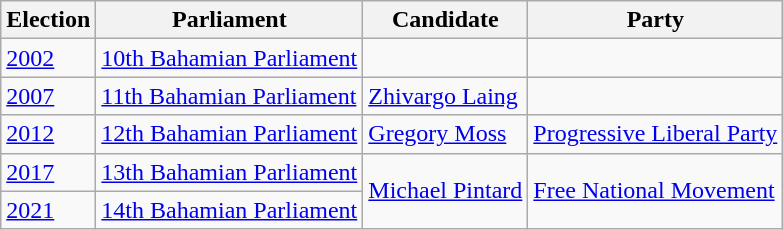<table class="wikitable">
<tr>
<th>Election</th>
<th>Parliament</th>
<th>Candidate</th>
<th>Party</th>
</tr>
<tr>
<td><a href='#'>2002</a></td>
<td><a href='#'>10th Bahamian Parliament</a></td>
<td></td>
<td></td>
</tr>
<tr>
<td><a href='#'>2007</a></td>
<td><a href='#'>11th Bahamian Parliament</a></td>
<td><a href='#'>Zhivargo Laing</a></td>
<td></td>
</tr>
<tr>
<td><a href='#'>2012</a></td>
<td><a href='#'>12th Bahamian Parliament</a></td>
<td><a href='#'>Gregory Moss</a></td>
<td><a href='#'>Progressive Liberal Party</a></td>
</tr>
<tr>
<td><a href='#'>2017</a></td>
<td><a href='#'>13th Bahamian Parliament</a></td>
<td rowspan="2"><a href='#'>Michael Pintard</a></td>
<td rowspan="2"><a href='#'>Free National Movement</a></td>
</tr>
<tr>
<td><a href='#'>2021</a></td>
<td><a href='#'>14th Bahamian Parliament</a></td>
</tr>
</table>
